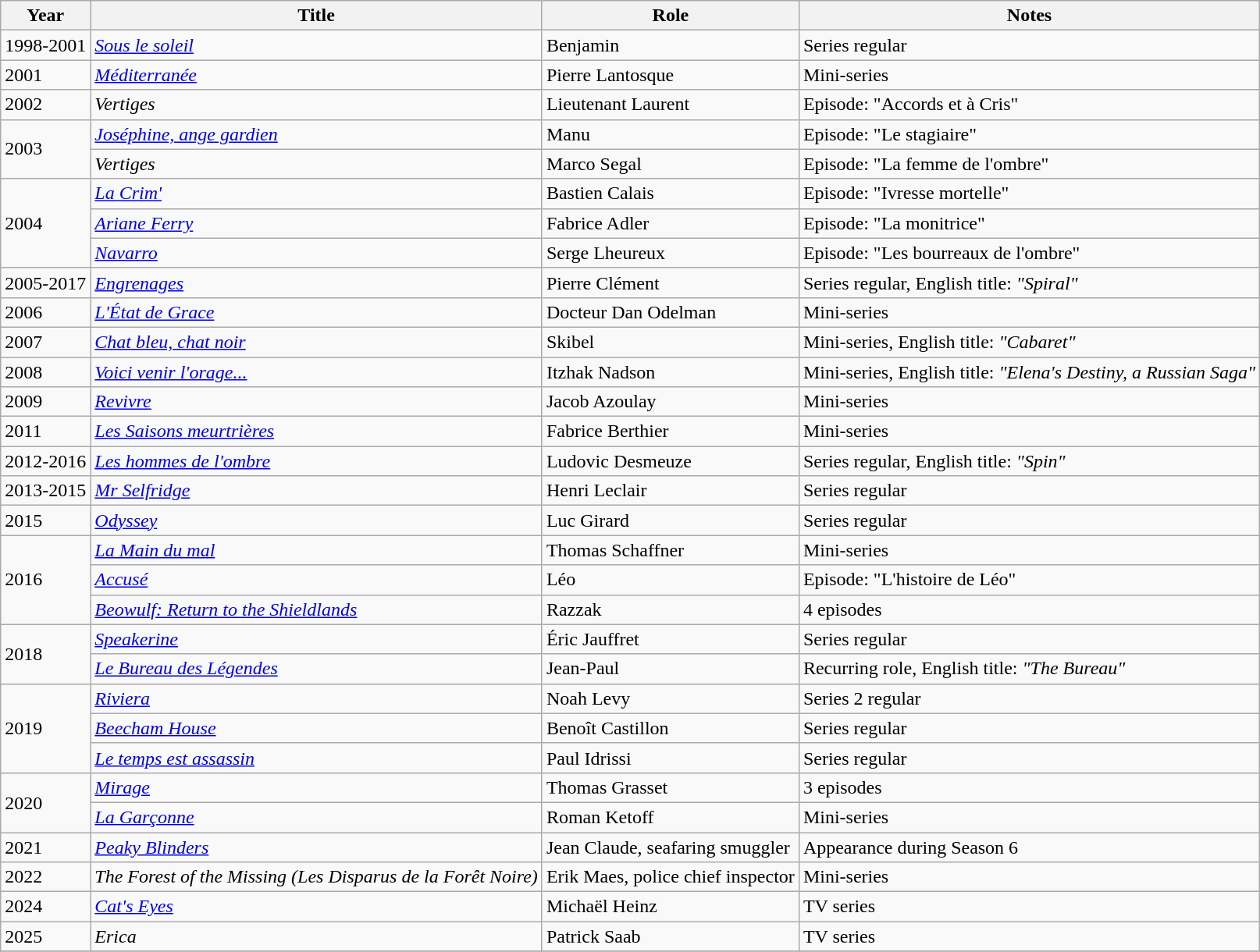<table class="wikitable">
<tr>
<th>Year</th>
<th>Title</th>
<th>Role</th>
<th>Notes</th>
</tr>
<tr>
<td>1998-2001</td>
<td><em><a href='#'>Sous le soleil</a></em></td>
<td>Benjamin</td>
<td>Series regular</td>
</tr>
<tr>
<td>2001</td>
<td><em><a href='#'>Méditerranée</a></em></td>
<td>Pierre Lantosque</td>
<td>Mini-series</td>
</tr>
<tr>
<td>2002</td>
<td><em>Vertiges</em></td>
<td>Lieutenant Laurent</td>
<td>Episode: "Accords et à Cris"</td>
</tr>
<tr>
<td rowspan="2">2003</td>
<td><em><a href='#'>Joséphine, ange gardien</a></em></td>
<td>Manu</td>
<td>Episode: "Le stagiaire"</td>
</tr>
<tr>
<td><em>Vertiges</em></td>
<td>Marco Segal</td>
<td>Episode: "La femme de l'ombre"</td>
</tr>
<tr>
<td rowspan="3">2004</td>
<td><em><a href='#'>La Crim'</a></em></td>
<td>Bastien Calais</td>
<td>Episode: "Ivresse mortelle"</td>
</tr>
<tr>
<td><em><a href='#'>Ariane Ferry</a></em></td>
<td>Fabrice Adler</td>
<td>Episode: "La monitrice"</td>
</tr>
<tr>
<td><em><a href='#'>Navarro</a></em></td>
<td>Serge Lheureux</td>
<td>Episode: "Les bourreaux de l'ombre"</td>
</tr>
<tr>
<td>2005-2017</td>
<td><em><a href='#'>Engrenages</a></em></td>
<td>Pierre Clément</td>
<td>Series regular, English title: <em>"Spiral"</em></td>
</tr>
<tr>
<td>2006</td>
<td><em><a href='#'>L'État de Grace</a></em></td>
<td>Docteur Dan Odelman</td>
<td>Mini-series</td>
</tr>
<tr>
<td>2007</td>
<td><em><a href='#'>Chat bleu, chat noir</a></em></td>
<td>Skibel</td>
<td>Mini-series, English title: <em>"Cabaret"</em></td>
</tr>
<tr>
<td>2008</td>
<td><em><a href='#'>Voici venir l'orage...</a></em></td>
<td>Itzhak Nadson</td>
<td>Mini-series, English title: <em>"Elena's Destiny, a Russian Saga"</em></td>
</tr>
<tr>
<td>2009</td>
<td><em><a href='#'>Revivre</a></em></td>
<td>Jacob Azoulay</td>
<td>Mini-series</td>
</tr>
<tr>
<td>2011</td>
<td><em><a href='#'>Les Saisons meurtrières</a></em></td>
<td>Fabrice Berthier</td>
<td>Mini-series</td>
</tr>
<tr>
<td>2012-2016</td>
<td><em><a href='#'>Les hommes de l'ombre</a></em></td>
<td>Ludovic Desmeuze</td>
<td>Series regular, English title: <em>"Spin"</em></td>
</tr>
<tr>
<td>2013-2015</td>
<td><em><a href='#'>Mr Selfridge</a></em></td>
<td>Henri Leclair</td>
<td>Series regular</td>
</tr>
<tr>
<td>2015</td>
<td><em><a href='#'>Odyssey</a></em></td>
<td>Luc Girard</td>
<td>Series regular</td>
</tr>
<tr>
<td rowspan="3">2016</td>
<td><em><a href='#'>La Main du mal</a></em></td>
<td>Thomas Schaffner</td>
<td>Mini-series</td>
</tr>
<tr>
<td><em><a href='#'>Accusé</a></em></td>
<td>Léo</td>
<td>Episode: "L'histoire de Léo"</td>
</tr>
<tr>
<td><em><a href='#'>Beowulf: Return to the Shieldlands</a></em></td>
<td>Razzak</td>
<td>4 episodes</td>
</tr>
<tr>
<td rowspan="2">2018</td>
<td><em><a href='#'>Speakerine</a></em></td>
<td>Éric Jauffret</td>
<td>Series regular</td>
</tr>
<tr>
<td><em><a href='#'>Le Bureau des Légendes</a></em></td>
<td>Jean-Paul</td>
<td>Recurring role, English title: <em>"The Bureau"</em></td>
</tr>
<tr>
<td rowspan="3">2019</td>
<td><em><a href='#'>Riviera</a></em></td>
<td>Noah Levy</td>
<td>Series 2 regular</td>
</tr>
<tr>
<td><em><a href='#'>Beecham House</a></em></td>
<td>Benoît Castillon</td>
<td>Series regular</td>
</tr>
<tr>
<td><em><a href='#'>Le temps est assassin</a></em></td>
<td>Paul Idrissi</td>
<td>Series regular</td>
</tr>
<tr>
<td rowspan="2">2020</td>
<td><em><a href='#'>Mirage</a></em></td>
<td>Thomas Grasset</td>
<td>3 episodes</td>
</tr>
<tr>
<td><em><a href='#'>La Garçonne</a></em></td>
<td>Roman Ketoff</td>
<td>Mini-series</td>
</tr>
<tr>
<td>2021</td>
<td><em><a href='#'>Peaky Blinders</a></em></td>
<td>Jean Claude, seafaring smuggler</td>
<td>Appearance during Season 6</td>
</tr>
<tr>
<td>2022</td>
<td><em>The Forest of the Missing (Les Disparus de la Forêt Noire)</em></td>
<td>Erik Maes, police chief inspector</td>
<td>Mini-series</td>
</tr>
<tr>
<td>2024</td>
<td><em><a href='#'>Cat's Eyes</a></em></td>
<td>Michaël Heinz</td>
<td>TV series</td>
</tr>
<tr>
<td>2025</td>
<td><em>Erica</em></td>
<td>Patrick Saab</td>
<td>TV series</td>
</tr>
<tr>
</tr>
</table>
